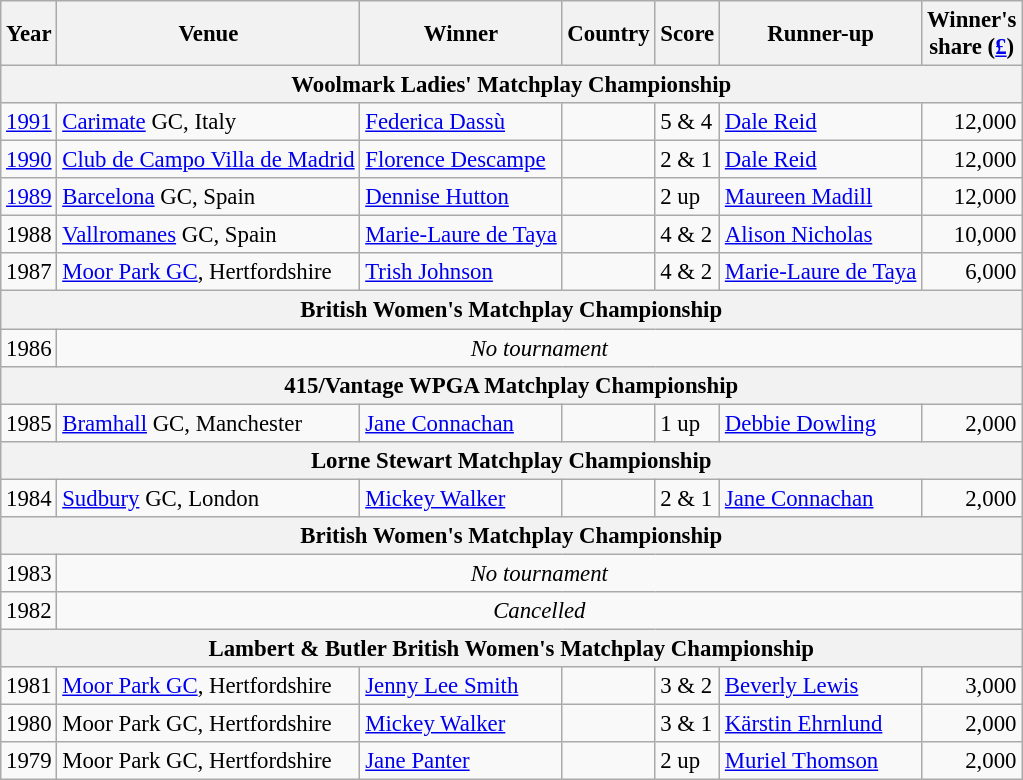<table class=wikitable style="font-size:95%">
<tr>
<th>Year</th>
<th>Venue</th>
<th>Winner</th>
<th>Country</th>
<th>Score</th>
<th>Runner-up</th>
<th>Winner's<br>share (<a href='#'>£</a>)</th>
</tr>
<tr>
<th colspan="7" align="center">Woolmark Ladies' Matchplay Championship</th>
</tr>
<tr>
<td><a href='#'>1991</a></td>
<td><a href='#'>Carimate</a> GC, Italy</td>
<td><a href='#'>Federica Dassù</a></td>
<td></td>
<td>5 & 4</td>
<td> <a href='#'>Dale Reid</a></td>
<td align=right>12,000</td>
</tr>
<tr>
<td><a href='#'>1990</a></td>
<td><a href='#'>Club de Campo Villa de Madrid</a></td>
<td><a href='#'>Florence Descampe</a></td>
<td></td>
<td>2 & 1</td>
<td> <a href='#'>Dale Reid</a></td>
<td align=right>12,000</td>
</tr>
<tr>
<td><a href='#'>1989</a></td>
<td><a href='#'>Barcelona</a> GC, Spain</td>
<td><a href='#'>Dennise Hutton</a></td>
<td></td>
<td>2 up</td>
<td> <a href='#'>Maureen Madill</a></td>
<td align=right>12,000</td>
</tr>
<tr>
<td>1988</td>
<td><a href='#'>Vallromanes</a> GC, Spain</td>
<td><a href='#'>Marie-Laure de Taya</a></td>
<td></td>
<td>4 & 2</td>
<td> <a href='#'>Alison Nicholas</a></td>
<td align=right>10,000</td>
</tr>
<tr>
<td>1987</td>
<td><a href='#'>Moor Park GC</a>, Hertfordshire</td>
<td><a href='#'>Trish Johnson</a></td>
<td></td>
<td>4 & 2</td>
<td> <a href='#'>Marie-Laure de Taya</a></td>
<td align=right>6,000</td>
</tr>
<tr>
<th colspan="7" align="center">British Women's Matchplay Championship</th>
</tr>
<tr>
<td>1986</td>
<td colspan="7" align=center><em>No tournament</em></td>
</tr>
<tr>
<th colspan="7" align="center">415/Vantage WPGA Matchplay Championship</th>
</tr>
<tr>
<td>1985</td>
<td><a href='#'>Bramhall</a> GC, Manchester</td>
<td><a href='#'>Jane Connachan</a></td>
<td></td>
<td>1 up</td>
<td> <a href='#'>Debbie Dowling</a></td>
<td align=right>2,000</td>
</tr>
<tr>
<th colspan="7" align="center">Lorne Stewart Matchplay Championship</th>
</tr>
<tr>
<td>1984</td>
<td><a href='#'>Sudbury</a> GC, London</td>
<td><a href='#'>Mickey Walker</a></td>
<td></td>
<td>2 & 1</td>
<td> <a href='#'>Jane Connachan</a></td>
<td align=right>2,000</td>
</tr>
<tr>
<th colspan="7" align="center">British Women's Matchplay Championship</th>
</tr>
<tr>
<td>1983</td>
<td colspan="7" align=center><em>No tournament</em></td>
</tr>
<tr>
<td>1982</td>
<td colspan="7" align=center><em>Cancelled</em></td>
</tr>
<tr>
<th colspan="7" align="center">Lambert & Butler British Women's Matchplay Championship</th>
</tr>
<tr>
<td>1981</td>
<td><a href='#'>Moor Park GC</a>, Hertfordshire</td>
<td><a href='#'>Jenny Lee Smith</a></td>
<td></td>
<td>3 & 2</td>
<td> <a href='#'>Beverly Lewis</a></td>
<td align=right>3,000</td>
</tr>
<tr>
<td>1980</td>
<td>Moor Park GC, Hertfordshire</td>
<td><a href='#'>Mickey Walker</a></td>
<td></td>
<td>3 & 1</td>
<td> <a href='#'>Kärstin Ehrnlund</a></td>
<td align=right>2,000</td>
</tr>
<tr>
<td>1979</td>
<td>Moor Park GC, Hertfordshire</td>
<td><a href='#'>Jane Panter</a></td>
<td></td>
<td>2 up</td>
<td> <a href='#'>Muriel Thomson</a></td>
<td align=right>2,000</td>
</tr>
</table>
